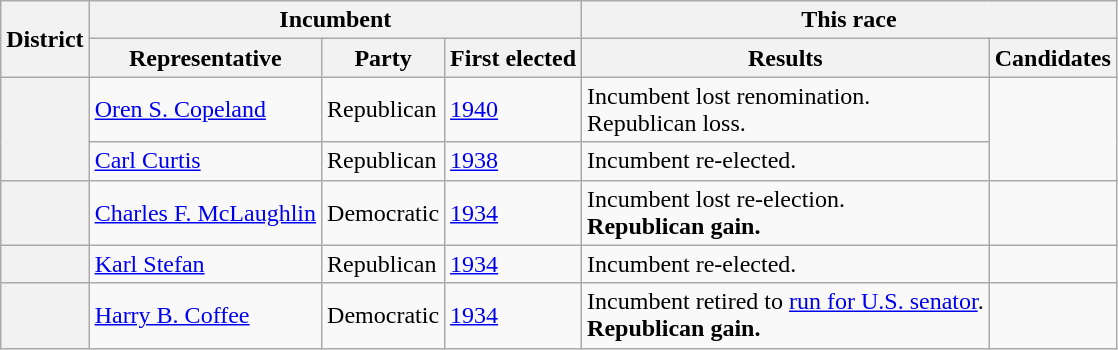<table class=wikitable>
<tr>
<th rowspan=2>District</th>
<th colspan=3>Incumbent</th>
<th colspan=2>This race</th>
</tr>
<tr>
<th>Representative</th>
<th>Party</th>
<th>First elected</th>
<th>Results</th>
<th>Candidates</th>
</tr>
<tr>
<th rowspan=2></th>
<td><a href='#'>Oren S. Copeland</a></td>
<td>Republican</td>
<td><a href='#'>1940</a></td>
<td>Incumbent lost renomination.<br>Republican loss.</td>
<td rowspan=2 nowrap></td>
</tr>
<tr>
<td><a href='#'>Carl Curtis</a><br></td>
<td>Republican</td>
<td><a href='#'>1938</a></td>
<td>Incumbent re-elected.</td>
</tr>
<tr>
<th></th>
<td><a href='#'>Charles F. McLaughlin</a></td>
<td>Democratic</td>
<td><a href='#'>1934</a></td>
<td>Incumbent lost re-election.<br><strong>Republican gain.</strong></td>
<td nowrap></td>
</tr>
<tr>
<th></th>
<td><a href='#'>Karl Stefan</a></td>
<td>Republican</td>
<td><a href='#'>1934</a></td>
<td>Incumbent re-elected.</td>
<td nowrap></td>
</tr>
<tr>
<th></th>
<td><a href='#'>Harry B. Coffee</a><br></td>
<td>Democratic</td>
<td><a href='#'>1934</a></td>
<td>Incumbent retired to <a href='#'>run for U.S. senator</a>.<br><strong>Republican gain.</strong></td>
<td nowrap></td>
</tr>
</table>
